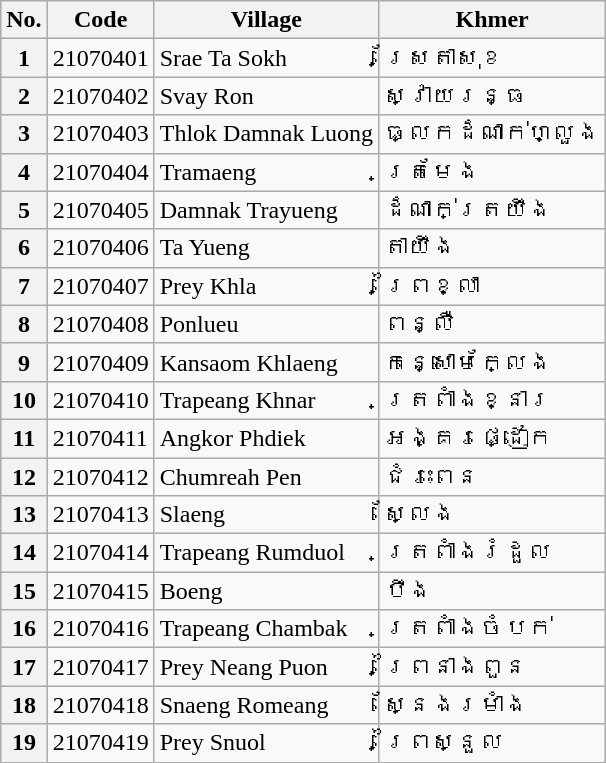<table class="wikitable sortable mw-collapsible">
<tr>
<th>No.</th>
<th>Code</th>
<th>Village</th>
<th>Khmer</th>
</tr>
<tr>
<th>1</th>
<td>21070401</td>
<td>Srae Ta Sokh</td>
<td>ស្រែតាសុខ</td>
</tr>
<tr>
<th>2</th>
<td>21070402</td>
<td>Svay Ron</td>
<td>ស្វាយរន្ធ</td>
</tr>
<tr>
<th>3</th>
<td>21070403</td>
<td>Thlok Damnak Luong</td>
<td>ធ្លកដំណាក់ហ្លួង</td>
</tr>
<tr>
<th>4</th>
<td>21070404</td>
<td>Tramaeng</td>
<td>ត្រមែង</td>
</tr>
<tr>
<th>5</th>
<td>21070405</td>
<td>Damnak Trayueng</td>
<td>ដំណាក់ត្រយឹង</td>
</tr>
<tr>
<th>6</th>
<td>21070406</td>
<td>Ta Yueng</td>
<td>តាយឹង</td>
</tr>
<tr>
<th>7</th>
<td>21070407</td>
<td>Prey Khla</td>
<td>ព្រៃខ្លា</td>
</tr>
<tr>
<th>8</th>
<td>21070408</td>
<td>Ponlueu</td>
<td>ពន្លឺ</td>
</tr>
<tr>
<th>9</th>
<td>21070409</td>
<td>Kansaom Khlaeng</td>
<td>កន្សោមក្លែង</td>
</tr>
<tr>
<th>10</th>
<td>21070410</td>
<td>Trapeang Khnar</td>
<td>ត្រពាំងខ្នារ</td>
</tr>
<tr>
<th>11</th>
<td>21070411</td>
<td>Angkor Phdiek</td>
<td>អង្គរផ្ដៀក</td>
</tr>
<tr>
<th>12</th>
<td>21070412</td>
<td>Chumreah Pen</td>
<td>ជំរះពេន</td>
</tr>
<tr>
<th>13</th>
<td>21070413</td>
<td>Slaeng</td>
<td>ស្លែង</td>
</tr>
<tr>
<th>14</th>
<td>21070414</td>
<td>Trapeang Rumduol</td>
<td>ត្រពាំងរំដួល</td>
</tr>
<tr>
<th>15</th>
<td>21070415</td>
<td>Boeng</td>
<td>បឹង</td>
</tr>
<tr>
<th>16</th>
<td>21070416</td>
<td>Trapeang Chambak</td>
<td>ត្រពាំងចំបក់</td>
</tr>
<tr>
<th>17</th>
<td>21070417</td>
<td>Prey Neang Puon</td>
<td>ព្រៃនាងពួន</td>
</tr>
<tr>
<th>18</th>
<td>21070418</td>
<td>Snaeng Romeang</td>
<td>ស្នែងរមាំង</td>
</tr>
<tr>
<th>19</th>
<td>21070419</td>
<td>Prey Snuol</td>
<td>ព្រៃស្នួល</td>
</tr>
</table>
